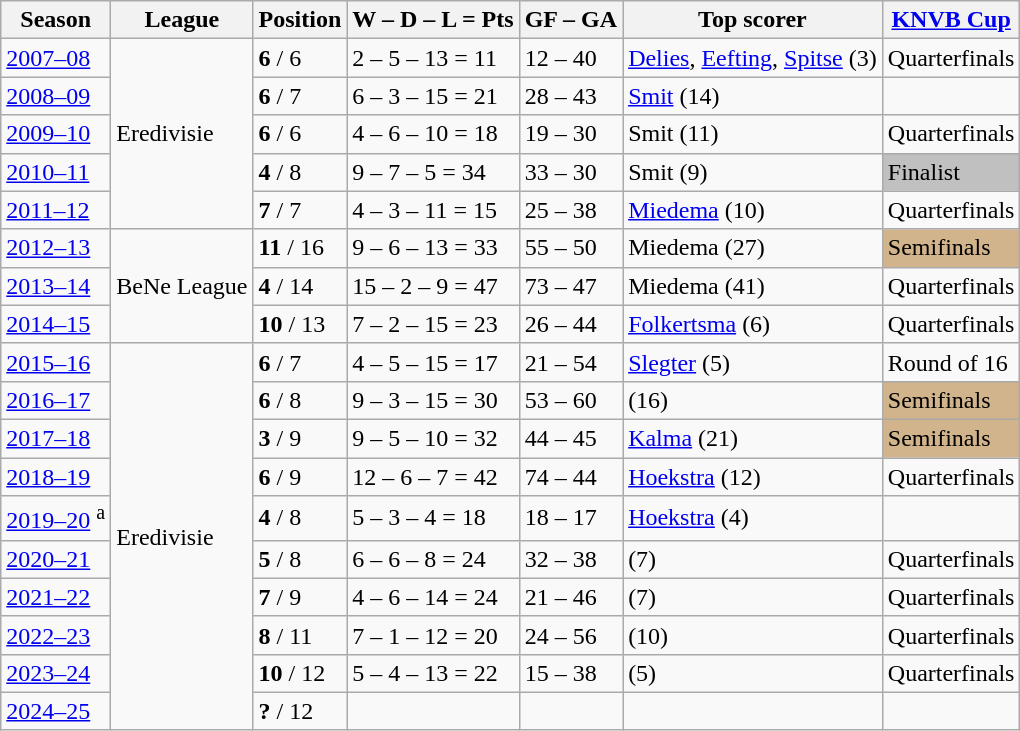<table class="wikitable">
<tr style="background:#f0f6fa;">
<th>Season</th>
<th>League</th>
<th>Position</th>
<th>W – D – L = Pts</th>
<th>GF – GA</th>
<th>Top scorer</th>
<th><a href='#'>KNVB Cup</a></th>
</tr>
<tr>
<td><a href='#'>2007–08</a></td>
<td rowspan=5>Eredivisie</td>
<td><strong>6</strong> / 6</td>
<td>2 – 5 – 13 = 11</td>
<td>12 – 40</td>
<td><a href='#'>Delies</a>, <a href='#'>Eefting</a>, <a href='#'>Spitse</a> (3)</td>
<td>Quarterfinals</td>
</tr>
<tr>
<td><a href='#'>2008–09</a></td>
<td><strong>6</strong> / 7</td>
<td>6 – 3 – 15 = 21</td>
<td>28 – 43</td>
<td><a href='#'>Smit</a> (14)</td>
<td></td>
</tr>
<tr>
<td><a href='#'>2009–10</a></td>
<td><strong>6</strong> / 6</td>
<td>4 – 6 – 10 = 18</td>
<td>19 – 30</td>
<td>Smit (11)</td>
<td>Quarterfinals</td>
</tr>
<tr>
<td><a href='#'>2010–11</a></td>
<td><strong>4</strong> / 8</td>
<td>9 – 7 – 5 = 34</td>
<td>33 – 30</td>
<td>Smit (9)</td>
<td bgcolor=silver>Finalist</td>
</tr>
<tr>
<td><a href='#'>2011–12</a></td>
<td><strong>7</strong> / 7</td>
<td>4 – 3 – 11 = 15</td>
<td>25 – 38</td>
<td><a href='#'>Miedema</a> (10)</td>
<td>Quarterfinals</td>
</tr>
<tr>
<td><a href='#'>2012–13</a></td>
<td rowspan=3>BeNe League</td>
<td><strong>11</strong> / 16</td>
<td>9 – 6 – 13 = 33</td>
<td>55 – 50</td>
<td>Miedema (27)</td>
<td bgcolor=#D2B48C>Semifinals</td>
</tr>
<tr>
<td><a href='#'>2013–14</a></td>
<td><strong>4</strong> / 14</td>
<td>15 – 2 – 9 = 47</td>
<td>73 – 47</td>
<td>Miedema (41)</td>
<td>Quarterfinals</td>
</tr>
<tr>
<td><a href='#'>2014–15</a></td>
<td><strong>10</strong> / 13</td>
<td>7 – 2 – 15 = 23</td>
<td>26 – 44</td>
<td><a href='#'>Folkertsma</a> (6)</td>
<td>Quarterfinals</td>
</tr>
<tr>
<td><a href='#'>2015–16</a></td>
<td rowspan="10">Eredivisie</td>
<td><strong>6</strong> / 7</td>
<td>4 – 5 – 15 = 17</td>
<td>21 – 54</td>
<td><a href='#'>Slegter</a> (5)</td>
<td>Round of 16</td>
</tr>
<tr>
<td><a href='#'>2016–17</a></td>
<td><strong>6</strong> / 8</td>
<td>9 – 3 – 15 = 30</td>
<td>53 – 60</td>
<td> (16)</td>
<td bgcolor=#D2B48C>Semifinals</td>
</tr>
<tr>
<td><a href='#'>2017–18</a></td>
<td><strong>3</strong> / 9</td>
<td>9 – 5 – 10 = 32</td>
<td>44 – 45</td>
<td><a href='#'>Kalma</a> (21)</td>
<td bgcolor=#D2B48C>Semifinals</td>
</tr>
<tr>
<td><a href='#'>2018–19</a></td>
<td><strong>6</strong> / 9</td>
<td>12 – 6 – 7 = 42</td>
<td>74 – 44</td>
<td><a href='#'>Hoekstra</a> (12)</td>
<td>Quarterfinals</td>
</tr>
<tr>
<td><a href='#'>2019–20</a> <sup>a</sup></td>
<td><strong>4</strong> / 8</td>
<td>5 – 3 – 4 = 18</td>
<td>18 – 17</td>
<td><a href='#'>Hoekstra</a> (4)</td>
<td></td>
</tr>
<tr>
<td><a href='#'>2020–21</a></td>
<td><strong>5</strong> / 8</td>
<td>6 – 6 – 8 = 24</td>
<td>32 – 38</td>
<td> (7)</td>
<td>Quarterfinals</td>
</tr>
<tr>
<td><a href='#'>2021–22</a></td>
<td><strong>7</strong> / 9</td>
<td>4 – 6 – 14 = 24</td>
<td>21 – 46</td>
<td> (7)</td>
<td>Quarterfinals</td>
</tr>
<tr>
<td><a href='#'>2022–23</a></td>
<td><strong>8</strong> / 11</td>
<td>7 – 1 – 12 = 20</td>
<td>24 – 56</td>
<td> (10)</td>
<td>Quarterfinals</td>
</tr>
<tr>
<td><a href='#'>2023–24</a></td>
<td><strong>10</strong> / 12</td>
<td>5 – 4 – 13 = 22</td>
<td>15 – 38</td>
<td> (5)</td>
<td>Quarterfinals</td>
</tr>
<tr>
<td><a href='#'>2024–25</a></td>
<td><strong>?</strong> / 12</td>
<td></td>
<td></td>
<td></td>
<td></td>
</tr>
</table>
